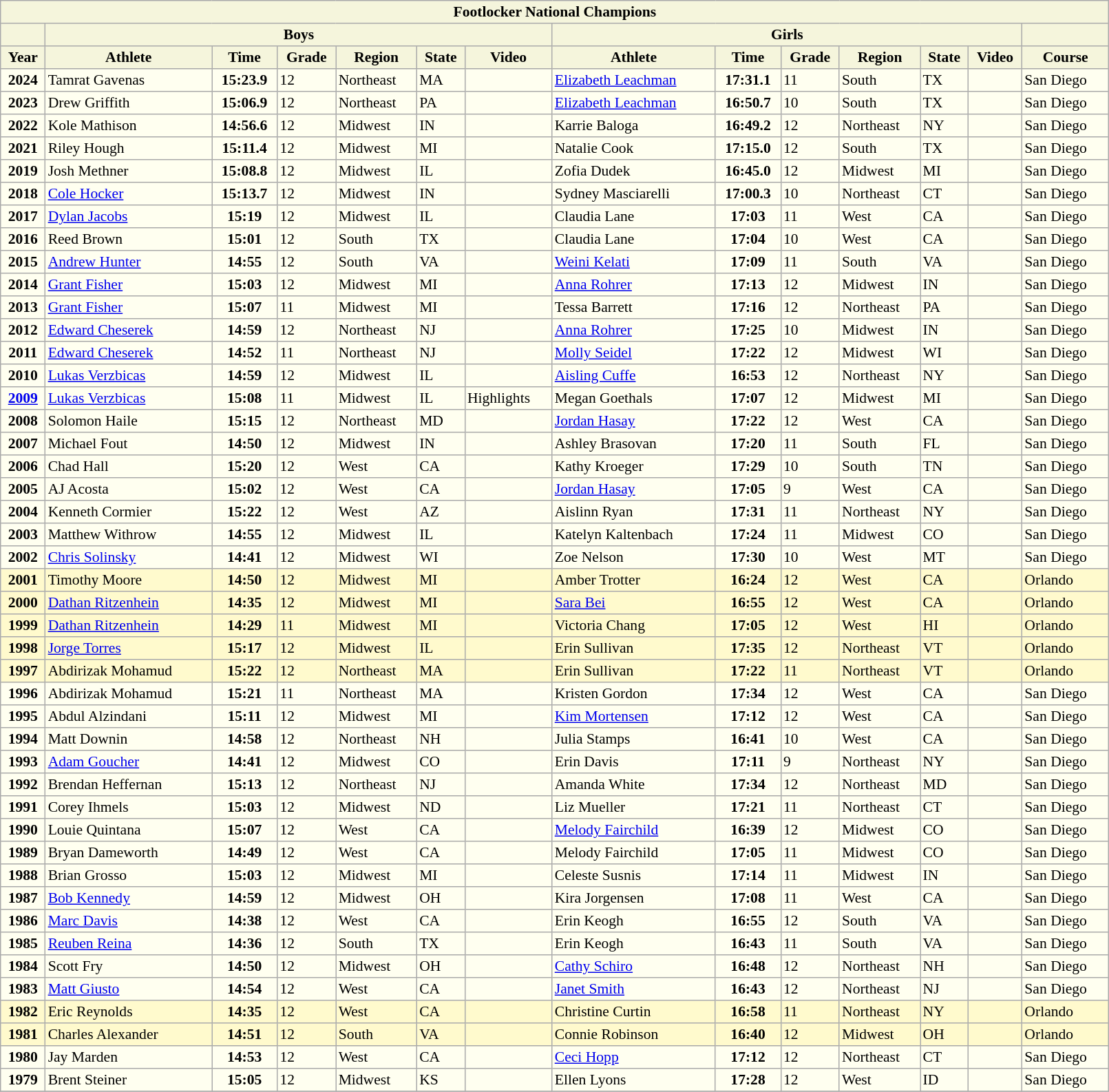<table border=1 width=85% cellpadding=2 cellspacing=2 style="background: ivory; font-size: 90%; border: 1px #aaaaaa solid; border-collapse: collapse">
<tr style="background:beige">
<th colspan="14">Footlocker National Champions</th>
</tr>
<tr style="background:beige">
<th></th>
<th colspan="6">Boys</th>
<th colspan="6">Girls</th>
<th></th>
</tr>
<tr style="background:beige">
<th>Year</th>
<th>Athlete</th>
<th>Time</th>
<th>Grade</th>
<th>Region</th>
<th>State</th>
<th>Video</th>
<th>Athlete</th>
<th>Time</th>
<th>Grade</th>
<th>Region</th>
<th>State</th>
<th>Video</th>
<th>Course</th>
</tr>
<tr>
<td align="center"><strong>2024</strong></td>
<td>Tamrat Gavenas</td>
<td align="center"><strong>15:23.9</strong></td>
<td>12</td>
<td>Northeast</td>
<td>MA</td>
<td></td>
<td><a href='#'>Elizabeth Leachman</a></td>
<td align="center"><strong>17:31.1</strong></td>
<td>11</td>
<td>South</td>
<td>TX</td>
<td></td>
<td>San Diego</td>
</tr>
<tr>
<td align="center"><strong>2023</strong></td>
<td>Drew Griffith</td>
<td align="center"><strong>15:06.9</strong></td>
<td>12</td>
<td>Northeast</td>
<td>PA</td>
<td></td>
<td><a href='#'>Elizabeth Leachman</a></td>
<td align="center"><strong>16:50.7</strong></td>
<td>10</td>
<td>South</td>
<td>TX</td>
<td></td>
<td>San Diego</td>
</tr>
<tr>
<td align="center"><strong>2022</strong></td>
<td>Kole Mathison</td>
<td align="center"><strong>14:56.6</strong></td>
<td>12</td>
<td>Midwest</td>
<td>IN</td>
<td></td>
<td>Karrie Baloga</td>
<td align="center"><strong>16:49.2</strong></td>
<td>12</td>
<td>Northeast</td>
<td>NY</td>
<td></td>
<td>San Diego</td>
</tr>
<tr>
<td align="center"><strong>2021</strong></td>
<td>Riley Hough</td>
<td align="center"><strong>15:11.4</strong></td>
<td>12</td>
<td>Midwest</td>
<td>MI</td>
<td></td>
<td>Natalie Cook</td>
<td align="center"><strong>17:15.0</strong></td>
<td>12</td>
<td>South</td>
<td>TX</td>
<td></td>
<td>San Diego</td>
</tr>
<tr>
<td align="center"><strong>2019</strong></td>
<td>Josh Methner</td>
<td align="center"><strong>15:08.8</strong></td>
<td>12</td>
<td>Midwest</td>
<td>IL</td>
<td></td>
<td>Zofia Dudek</td>
<td align="center"><strong>16:45.0</strong></td>
<td>12</td>
<td>Midwest</td>
<td>MI</td>
<td></td>
<td>San Diego</td>
</tr>
<tr>
<td align="center"><strong>2018</strong></td>
<td><a href='#'>Cole Hocker</a></td>
<td align="center"><strong>15:13.7</strong></td>
<td>12</td>
<td>Midwest</td>
<td>IN</td>
<td></td>
<td>Sydney Masciarelli</td>
<td align="center"><strong>17:00.3</strong></td>
<td>10</td>
<td>Northeast</td>
<td>CT</td>
<td></td>
<td>San Diego</td>
</tr>
<tr>
<td align="center"><strong>2017</strong></td>
<td><a href='#'>Dylan Jacobs</a></td>
<td align="center"><strong>15:19</strong></td>
<td>12</td>
<td>Midwest</td>
<td>IL</td>
<td></td>
<td>Claudia Lane</td>
<td align="center"><strong>17:03</strong></td>
<td>11</td>
<td>West</td>
<td>CA</td>
<td></td>
<td>San Diego</td>
</tr>
<tr>
<td align="center"><strong>2016</strong></td>
<td>Reed Brown</td>
<td align="center"><strong>15:01</strong></td>
<td>12</td>
<td>South</td>
<td>TX</td>
<td></td>
<td>Claudia Lane</td>
<td align="center"><strong>17:04</strong></td>
<td>10</td>
<td>West</td>
<td>CA</td>
<td></td>
<td>San Diego</td>
</tr>
<tr>
<td align="center"><strong>2015</strong></td>
<td><a href='#'>Andrew Hunter</a></td>
<td align="center"><strong>14:55</strong></td>
<td>12</td>
<td>South</td>
<td>VA</td>
<td></td>
<td><a href='#'>Weini Kelati</a></td>
<td align="center"><strong>17:09</strong></td>
<td>11</td>
<td>South</td>
<td>VA</td>
<td></td>
<td>San Diego</td>
</tr>
<tr>
<td align="center"><strong>2014</strong></td>
<td><a href='#'>Grant Fisher</a></td>
<td align="center"><strong>15:03</strong></td>
<td>12</td>
<td>Midwest</td>
<td>MI</td>
<td></td>
<td><a href='#'>Anna Rohrer</a></td>
<td align="center"><strong>17:13</strong></td>
<td>12</td>
<td>Midwest</td>
<td>IN</td>
<td></td>
<td>San Diego</td>
</tr>
<tr>
<td align="center"><strong>2013</strong></td>
<td><a href='#'>Grant Fisher</a></td>
<td align="center"><strong>15:07</strong></td>
<td>11</td>
<td>Midwest</td>
<td>MI</td>
<td></td>
<td>Tessa Barrett</td>
<td align="center"><strong>17:16</strong></td>
<td>12</td>
<td>Northeast</td>
<td>PA</td>
<td></td>
<td>San Diego</td>
</tr>
<tr>
<td align="center"><strong>2012</strong></td>
<td><a href='#'>Edward Cheserek</a></td>
<td align="center"><strong>14:59</strong></td>
<td>12</td>
<td>Northeast</td>
<td>NJ</td>
<td></td>
<td><a href='#'>Anna Rohrer</a></td>
<td align="center"><strong>17:25</strong></td>
<td>10</td>
<td>Midwest</td>
<td>IN</td>
<td></td>
<td>San Diego</td>
</tr>
<tr>
<td align="center"><strong>2011</strong></td>
<td><a href='#'>Edward Cheserek</a></td>
<td align="center"><strong>14:52</strong></td>
<td>11</td>
<td>Northeast</td>
<td>NJ</td>
<td></td>
<td><a href='#'>Molly Seidel</a></td>
<td align="center"><strong>17:22</strong></td>
<td>12</td>
<td>Midwest</td>
<td>WI</td>
<td></td>
<td>San Diego</td>
</tr>
<tr>
<td align="center"><strong>2010</strong></td>
<td><a href='#'>Lukas Verzbicas</a></td>
<td align="center"><strong>14:59</strong></td>
<td>12</td>
<td>Midwest</td>
<td>IL</td>
<td></td>
<td><a href='#'>Aisling Cuffe</a></td>
<td align="center"><strong>16:53</strong></td>
<td>12</td>
<td>Northeast</td>
<td>NY</td>
<td></td>
<td>San Diego</td>
</tr>
<tr>
<td align="center"><strong><a href='#'>2009</a></strong></td>
<td><a href='#'>Lukas Verzbicas</a></td>
<td align="center"><strong>15:08</strong></td>
<td>11</td>
<td>Midwest</td>
<td>IL</td>
<td>Highlights </td>
<td>Megan Goethals</td>
<td align="center"><strong>17:07</strong></td>
<td>12</td>
<td>Midwest</td>
<td>MI</td>
<td></td>
<td>San Diego</td>
</tr>
<tr>
<td align="center"><strong>2008</strong></td>
<td>Solomon Haile</td>
<td align="center"><strong>15:15</strong></td>
<td>12</td>
<td>Northeast</td>
<td>MD</td>
<td></td>
<td><a href='#'>Jordan Hasay</a></td>
<td align="center"><strong>17:22</strong></td>
<td>12</td>
<td>West</td>
<td>CA</td>
<td></td>
<td>San Diego</td>
</tr>
<tr>
<td align="center"><strong>2007</strong></td>
<td>Michael Fout</td>
<td align="center"><strong>14:50</strong></td>
<td>12</td>
<td>Midwest</td>
<td>IN</td>
<td></td>
<td>Ashley Brasovan</td>
<td align="center"><strong>17:20</strong></td>
<td>11</td>
<td>South</td>
<td>FL</td>
<td></td>
<td>San Diego</td>
</tr>
<tr>
<td align="center"><strong>2006</strong></td>
<td>Chad Hall</td>
<td align="center"><strong>15:20</strong></td>
<td>12</td>
<td>West</td>
<td>CA</td>
<td></td>
<td>Kathy Kroeger</td>
<td align="center"><strong>17:29</strong></td>
<td>10</td>
<td>South</td>
<td>TN</td>
<td></td>
<td>San Diego</td>
</tr>
<tr>
<td align="center"><strong>2005</strong></td>
<td>AJ Acosta</td>
<td align="center"><strong>15:02</strong></td>
<td>12</td>
<td>West</td>
<td>CA</td>
<td></td>
<td><a href='#'>Jordan Hasay</a></td>
<td align="center"><strong>17:05</strong></td>
<td>9</td>
<td>West</td>
<td>CA</td>
<td></td>
<td>San Diego</td>
</tr>
<tr>
<td align="center"><strong>2004</strong></td>
<td>Kenneth Cormier</td>
<td align="center"><strong>15:22</strong></td>
<td>12</td>
<td>West</td>
<td>AZ</td>
<td></td>
<td>Aislinn Ryan</td>
<td align="center"><strong>17:31</strong></td>
<td>11</td>
<td>Northeast</td>
<td>NY</td>
<td></td>
<td>San Diego</td>
</tr>
<tr>
<td align="center"><strong>2003</strong></td>
<td>Matthew Withrow</td>
<td align="center"><strong>14:55</strong></td>
<td>12</td>
<td>Midwest</td>
<td>IL</td>
<td></td>
<td>Katelyn Kaltenbach</td>
<td align="center"><strong>17:24</strong></td>
<td>11</td>
<td>Midwest</td>
<td>CO</td>
<td></td>
<td>San Diego</td>
</tr>
<tr>
<td align="center"><strong>2002</strong></td>
<td><a href='#'>Chris Solinsky</a></td>
<td align="center"><strong>14:41</strong></td>
<td>12</td>
<td>Midwest</td>
<td>WI</td>
<td></td>
<td>Zoe Nelson</td>
<td align="center"><strong>17:30</strong></td>
<td>10</td>
<td>West</td>
<td>MT</td>
<td></td>
<td>San Diego</td>
</tr>
<tr style="background:lemonchiffon">
<td align="center"><strong>2001</strong></td>
<td>Timothy Moore</td>
<td align="center"><strong>14:50</strong></td>
<td>12</td>
<td>Midwest</td>
<td>MI</td>
<td></td>
<td>Amber Trotter</td>
<td align="center"><strong>16:24</strong></td>
<td>12</td>
<td>West</td>
<td>CA</td>
<td></td>
<td>Orlando</td>
</tr>
<tr style="background:lemonchiffon">
<td align="center"><strong>2000</strong></td>
<td><a href='#'>Dathan Ritzenhein</a></td>
<td align="center"><strong>14:35</strong></td>
<td>12</td>
<td>Midwest</td>
<td>MI</td>
<td></td>
<td><a href='#'>Sara Bei</a></td>
<td align="center"><strong>16:55</strong></td>
<td>12</td>
<td>West</td>
<td>CA</td>
<td></td>
<td>Orlando</td>
</tr>
<tr style="background:lemonchiffon">
<td align="center"><strong>1999</strong></td>
<td><a href='#'>Dathan Ritzenhein</a></td>
<td align="center"><strong>14:29</strong></td>
<td>11</td>
<td>Midwest</td>
<td>MI</td>
<td></td>
<td>Victoria Chang</td>
<td align="center"><strong>17:05</strong></td>
<td>12</td>
<td>West</td>
<td>HI</td>
<td></td>
<td>Orlando</td>
</tr>
<tr style="background:lemonchiffon">
<td align="center"><strong>1998</strong></td>
<td><a href='#'>Jorge Torres</a></td>
<td align="center"><strong>15:17</strong></td>
<td>12</td>
<td>Midwest</td>
<td>IL</td>
<td></td>
<td>Erin Sullivan</td>
<td align="center"><strong>17:35</strong></td>
<td>12</td>
<td>Northeast</td>
<td>VT</td>
<td></td>
<td>Orlando</td>
</tr>
<tr style="background:lemonchiffon">
<td align="center"><strong>1997</strong></td>
<td>Abdirizak Mohamud</td>
<td align="center"><strong>15:22</strong></td>
<td>12</td>
<td>Northeast</td>
<td>MA</td>
<td></td>
<td>Erin Sullivan</td>
<td align="center"><strong>17:22</strong></td>
<td>11</td>
<td>Northeast</td>
<td>VT</td>
<td></td>
<td>Orlando</td>
</tr>
<tr>
<td align="center"><strong>1996</strong></td>
<td>Abdirizak Mohamud</td>
<td align="center"><strong>15:21</strong></td>
<td>11</td>
<td>Northeast</td>
<td>MA</td>
<td></td>
<td>Kristen Gordon</td>
<td align="center"><strong>17:34</strong></td>
<td>12</td>
<td>West</td>
<td>CA</td>
<td></td>
<td>San Diego</td>
</tr>
<tr>
<td align="center"><strong>1995</strong></td>
<td>Abdul Alzindani</td>
<td align="center"><strong>15:11</strong></td>
<td>12</td>
<td>Midwest</td>
<td>MI</td>
<td></td>
<td><a href='#'>Kim Mortensen</a></td>
<td align="center"><strong>17:12</strong></td>
<td>12</td>
<td>West</td>
<td>CA</td>
<td></td>
<td>San Diego</td>
</tr>
<tr>
<td align="center"><strong>1994</strong></td>
<td>Matt Downin</td>
<td align="center"><strong>14:58</strong></td>
<td>12</td>
<td>Northeast</td>
<td>NH</td>
<td></td>
<td>Julia Stamps</td>
<td align="center"><strong>16:41</strong></td>
<td>10</td>
<td>West</td>
<td>CA</td>
<td></td>
<td>San Diego</td>
</tr>
<tr>
<td align="center"><strong>1993</strong></td>
<td><a href='#'>Adam Goucher</a></td>
<td align="center"><strong>14:41</strong></td>
<td>12</td>
<td>Midwest</td>
<td>CO</td>
<td></td>
<td>Erin Davis</td>
<td align="center"><strong>17:11</strong></td>
<td>9</td>
<td>Northeast</td>
<td>NY</td>
<td></td>
<td>San Diego</td>
</tr>
<tr>
<td align="center"><strong>1992</strong></td>
<td>Brendan Heffernan</td>
<td align="center"><strong>15:13</strong></td>
<td>12</td>
<td>Northeast</td>
<td>NJ</td>
<td></td>
<td>Amanda White</td>
<td align="center"><strong>17:34</strong></td>
<td>12</td>
<td>Northeast</td>
<td>MD</td>
<td></td>
<td>San Diego</td>
</tr>
<tr>
<td align="center"><strong>1991</strong></td>
<td>Corey Ihmels</td>
<td align="center"><strong>15:03</strong></td>
<td>12</td>
<td>Midwest</td>
<td>ND</td>
<td></td>
<td>Liz Mueller</td>
<td align="center"><strong>17:21</strong></td>
<td>11</td>
<td>Northeast</td>
<td>CT</td>
<td></td>
<td>San Diego</td>
</tr>
<tr>
<td align="center"><strong>1990</strong></td>
<td>Louie Quintana</td>
<td align="center"><strong>15:07</strong></td>
<td>12</td>
<td>West</td>
<td>CA</td>
<td></td>
<td><a href='#'>Melody Fairchild</a></td>
<td align="center"><strong>16:39</strong></td>
<td>12</td>
<td>Midwest</td>
<td>CO</td>
<td></td>
<td>San Diego</td>
</tr>
<tr>
<td align="center"><strong>1989</strong></td>
<td>Bryan Dameworth</td>
<td align="center"><strong>14:49</strong></td>
<td>12</td>
<td>West</td>
<td>CA</td>
<td></td>
<td>Melody Fairchild</td>
<td align="center"><strong>17:05</strong></td>
<td>11</td>
<td>Midwest</td>
<td>CO</td>
<td></td>
<td>San Diego</td>
</tr>
<tr>
<td align="center"><strong>1988</strong></td>
<td>Brian Grosso</td>
<td align="center"><strong>15:03</strong></td>
<td>12</td>
<td>Midwest</td>
<td>MI</td>
<td></td>
<td>Celeste Susnis</td>
<td align="center"><strong>17:14</strong></td>
<td>11</td>
<td>Midwest</td>
<td>IN</td>
<td></td>
<td>San Diego</td>
</tr>
<tr>
<td align="center"><strong>1987</strong></td>
<td><a href='#'>Bob Kennedy</a></td>
<td align="center"><strong>14:59</strong></td>
<td>12</td>
<td>Midwest</td>
<td>OH</td>
<td></td>
<td>Kira Jorgensen</td>
<td align="center"><strong>17:08</strong></td>
<td>11</td>
<td>West</td>
<td>CA</td>
<td></td>
<td>San Diego</td>
</tr>
<tr>
<td align="center"><strong>1986</strong></td>
<td><a href='#'>Marc Davis</a></td>
<td align="center"><strong>14:38</strong></td>
<td>12</td>
<td>West</td>
<td>CA</td>
<td></td>
<td>Erin Keogh</td>
<td align="center"><strong>16:55</strong></td>
<td>12</td>
<td>South</td>
<td>VA</td>
<td></td>
<td>San Diego</td>
</tr>
<tr>
<td align="center"><strong>1985</strong></td>
<td><a href='#'>Reuben Reina</a></td>
<td align="center"><strong>14:36</strong></td>
<td>12</td>
<td>South</td>
<td>TX</td>
<td></td>
<td>Erin Keogh</td>
<td align="center"><strong>16:43</strong></td>
<td>11</td>
<td>South</td>
<td>VA</td>
<td></td>
<td>San Diego</td>
</tr>
<tr>
<td align="center"><strong>1984</strong></td>
<td>Scott Fry</td>
<td align="center"><strong>14:50</strong></td>
<td>12</td>
<td>Midwest</td>
<td>OH</td>
<td></td>
<td><a href='#'>Cathy Schiro</a></td>
<td align="center"><strong>16:48</strong></td>
<td>12</td>
<td>Northeast</td>
<td>NH</td>
<td></td>
<td>San Diego</td>
</tr>
<tr>
<td align="center"><strong>1983</strong></td>
<td><a href='#'>Matt Giusto</a></td>
<td align="center"><strong>14:54</strong></td>
<td>12</td>
<td>West</td>
<td>CA</td>
<td></td>
<td><a href='#'>Janet Smith</a></td>
<td align="center"><strong>16:43</strong></td>
<td>12</td>
<td>Northeast</td>
<td>NJ</td>
<td></td>
<td>San Diego</td>
</tr>
<tr style="background:lemonchiffon">
<td align="center"><strong>1982</strong></td>
<td>Eric Reynolds</td>
<td align="center"><strong>14:35</strong></td>
<td>12</td>
<td>West</td>
<td>CA</td>
<td></td>
<td>Christine Curtin</td>
<td align="center"><strong>16:58</strong></td>
<td>11</td>
<td>Northeast</td>
<td>NY</td>
<td></td>
<td>Orlando</td>
</tr>
<tr style="background:lemonchiffon">
<td align="center"><strong>1981</strong></td>
<td>Charles Alexander</td>
<td align="center"><strong>14:51</strong></td>
<td>12</td>
<td>South</td>
<td>VA</td>
<td></td>
<td>Connie Robinson</td>
<td align="center"><strong>16:40</strong></td>
<td>12</td>
<td>Midwest</td>
<td>OH</td>
<td></td>
<td>Orlando</td>
</tr>
<tr>
<td align="center"><strong>1980</strong></td>
<td>Jay Marden</td>
<td align="center"><strong>14:53</strong></td>
<td>12</td>
<td>West</td>
<td>CA</td>
<td></td>
<td><a href='#'>Ceci Hopp</a></td>
<td align="center"><strong>17:12</strong></td>
<td>12</td>
<td>Northeast</td>
<td>CT</td>
<td></td>
<td>San Diego</td>
</tr>
<tr>
<td align="center"><strong>1979</strong></td>
<td>Brent Steiner</td>
<td align="center"><strong>15:05</strong></td>
<td>12</td>
<td>Midwest</td>
<td>KS</td>
<td></td>
<td>Ellen Lyons</td>
<td align="center"><strong>17:28</strong></td>
<td>12</td>
<td>West</td>
<td>ID</td>
<td></td>
<td>San Diego</td>
</tr>
<tr>
</tr>
</table>
